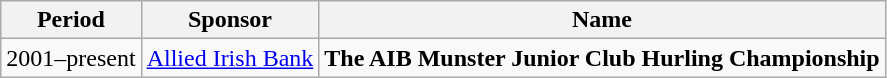<table class="wikitable" style="text-align:center;margin-left:1em">
<tr>
<th>Period</th>
<th>Sponsor</th>
<th>Name</th>
</tr>
<tr>
<td>2001–present</td>
<td> <a href='#'>Allied Irish Bank</a></td>
<td><strong>The AIB Munster Junior Club Hurling Championship</strong></td>
</tr>
</table>
